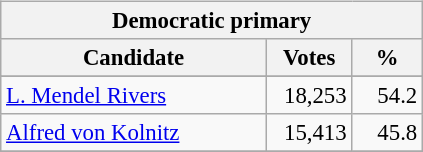<table class="wikitable" align="left" style="margin: 1em 1em 1em 0; font-size: 95%;">
<tr>
<th colspan="3">Democratic primary</th>
</tr>
<tr>
<th colspan="1" style="width: 170px">Candidate</th>
<th style="width: 50px">Votes</th>
<th style="width: 40px">%</th>
</tr>
<tr>
</tr>
<tr>
<td><a href='#'>L. Mendel Rivers</a></td>
<td align="right">18,253</td>
<td align="right">54.2</td>
</tr>
<tr>
<td><a href='#'>Alfred von Kolnitz</a></td>
<td align="right">15,413</td>
<td align="right">45.8</td>
</tr>
<tr>
</tr>
</table>
